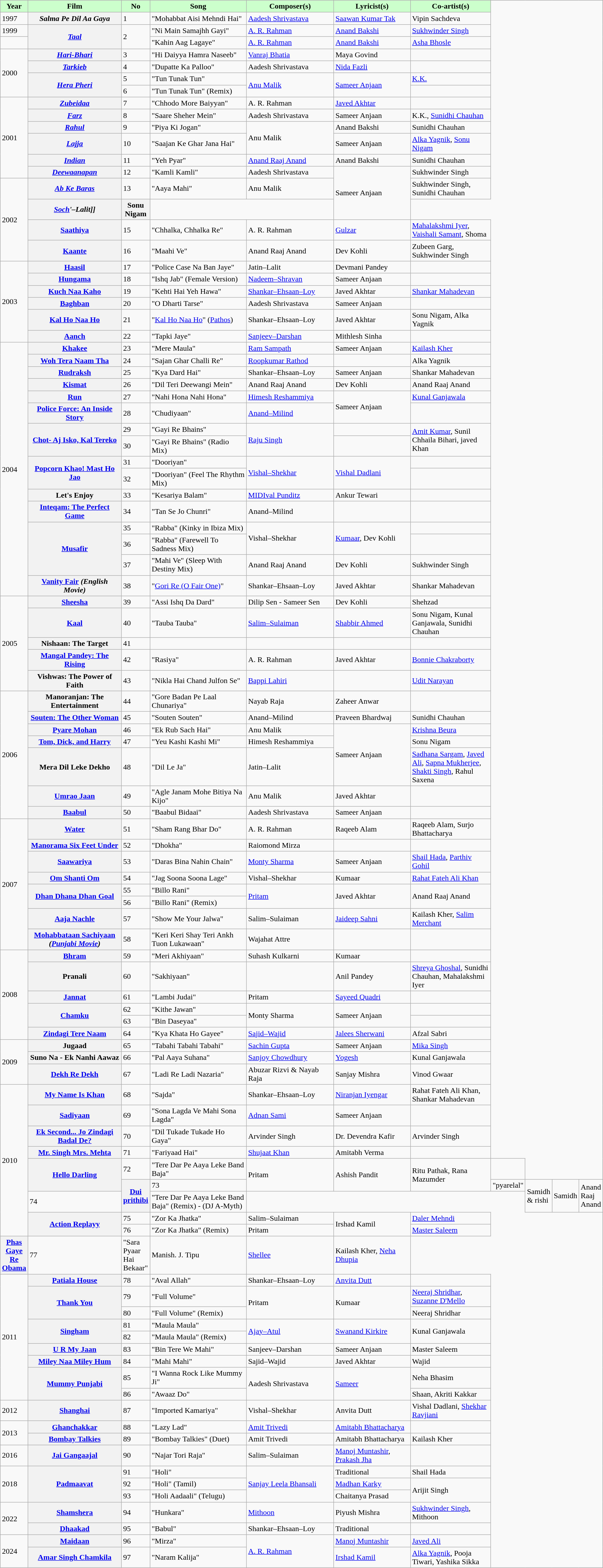<table class="wikitable plainrowheaders" width="100%" "textcolor:#000;">
<tr style="background:#cfc; text-align:center;">
<td><strong>Year</strong></td>
<td scope="col" width=21%><strong>Film</strong></td>
<td><strong>No</strong></td>
<td scope="col" width=23%><strong>Song</strong></td>
<td scope="col" width=20%><strong>Composer(s)</strong></td>
<td scope="col" width=17%><strong>Lyricist(s)</strong></td>
<td scope="col" width=18%><strong>Co-artist(s)</strong></td>
</tr>
<tr>
<td>1997</td>
<th scope="row"><em>Salma Pe Dil Aa Gaya</em></th>
<td>1</td>
<td>"Mohabbat Aisi Mehndi Hai"</td>
<td><a href='#'>Aadesh Shrivastava</a></td>
<td><a href='#'>Saawan Kumar Tak</a></td>
<td>Vipin Sachdeva</td>
</tr>
<tr>
<td>1999</td>
<th rowspan="2" scope="row"><em><a href='#'>Taal</a></em></th>
<td rowspan="2">2</td>
<td>"Ni Main Samajhh Gayi"</td>
<td><a href='#'>A. R. Rahman</a></td>
<td><a href='#'>Anand Bakshi</a></td>
<td><a href='#'>Sukhwinder Singh</a></td>
</tr>
<tr>
<td></td>
<td>"Kahin Aag Lagaye"</td>
<td><a href='#'>A. R. Rahman</a></td>
<td><a href='#'>Anand Bakshi</a></td>
<td><a href='#'>Asha Bhosle</a></td>
</tr>
<tr>
<td rowspan="4">2000</td>
<th scope="row"><em><a href='#'>Hari-Bhari</a></em></th>
<td>3</td>
<td>"Hi Daiyya Hamra Naseeb"</td>
<td><a href='#'>Vanraj Bhatia</a></td>
<td>Maya Govind</td>
<td></td>
</tr>
<tr>
<th scope="row"><em><a href='#'>Tarkieb</a></em></th>
<td>4</td>
<td>"Dupatte Ka Palloo"</td>
<td>Aadesh Shrivastava</td>
<td><a href='#'>Nida Fazli</a></td>
<td></td>
</tr>
<tr>
<th scope="row" rowspan="2"><em><a href='#'>Hera Pheri</a></em></th>
<td>5</td>
<td>"Tun Tunak Tun"</td>
<td rowspan="2"><a href='#'>Anu Malik</a></td>
<td rowspan="2"><a href='#'>Sameer Anjaan</a></td>
<td><a href='#'>K.K.</a></td>
</tr>
<tr>
<td>6</td>
<td>"Tun Tunak Tun" (Remix)</td>
<td></td>
</tr>
<tr>
<td rowspan="6">2001</td>
<th scope="row"><em><a href='#'>Zubeidaa</a></em></th>
<td>7</td>
<td>"Chhodo More Baiyyan"</td>
<td>A. R. Rahman</td>
<td><a href='#'>Javed Akhtar</a></td>
<td></td>
</tr>
<tr>
<th scope="row"><em><a href='#'>Farz</a></em></th>
<td>8</td>
<td>"Saare Sheher Mein"</td>
<td>Aadesh Shrivastava</td>
<td>Sameer Anjaan</td>
<td>K.K., <a href='#'>Sunidhi Chauhan</a></td>
</tr>
<tr>
<th scope="row"><em><a href='#'>Rahul</a></em></th>
<td>9</td>
<td>"Piya Ki Jogan"</td>
<td rowspan="2">Anu Malik</td>
<td>Anand Bakshi</td>
<td>Sunidhi Chauhan</td>
</tr>
<tr>
<th scope="row"><em><a href='#'>Lajja</a></em></th>
<td>10</td>
<td>"Saajan Ke Ghar Jana Hai"</td>
<td>Sameer Anjaan</td>
<td><a href='#'>Alka Yagnik</a>, <a href='#'>Sonu Nigam</a></td>
</tr>
<tr>
<th scope="row"><em><a href='#'>Indian</a></em></th>
<td>11</td>
<td>"Yeh Pyar"</td>
<td><a href='#'>Anand Raaj Anand</a></td>
<td>Anand Bakshi</td>
<td>Sunidhi Chauhan</td>
</tr>
<tr>
<th scope="row"><em><a href='#'>Deewaanapan</a></em></th>
<td>12</td>
<td>"Kamli Kamli"</td>
<td>Aadesh Shrivastava</td>
<td rowspan="3">Sameer Anjaan</td>
<td>Sukhwinder Singh</td>
</tr>
<tr>
<td rowspan="4">2002</td>
<th scope="row"><em><a href='#'>Ab Ke Baras</a></em></th>
<td>13</td>
<td>"Aaya Mahi"</td>
<td>Anu Malik</td>
<td>Sukhwinder Singh, Sunidhi Chauhan</td>
</tr>
<tr>
<th scope="row"><em><a href='#'>Soch</a>'–Lalit]]</th>
<th>Sonu Nigam</th>
</tr>
<tr>
<th scope="row"></em><a href='#'>Saathiya</a><em></th>
<td>15</td>
<td>"Chhalka, Chhalka Re"</td>
<td>A. R. Rahman</td>
<td><a href='#'>Gulzar</a></td>
<td><a href='#'>Mahalakshmi Iyer</a>, <a href='#'>Vaishali Samant</a>, Shoma</td>
</tr>
<tr>
<th scope="row"></em><a href='#'>Kaante</a><em></th>
<td>16</td>
<td>"Maahi Ve"</td>
<td>Anand Raaj Anand</td>
<td>Dev Kohli</td>
<td>Zubeen Garg, Sukhwinder Singh</td>
</tr>
<tr>
<td rowspan="6">2003</td>
<th scope="row"></em><a href='#'>Haasil</a><em></th>
<td>17</td>
<td>"Police Case Na Ban Jaye"</td>
<td>Jatin–Lalit</td>
<td>Devmani Pandey</td>
<td></td>
</tr>
<tr>
<th scope="row"></em><a href='#'>Hungama</a><em></th>
<td>18</td>
<td>"Ishq Jab" (Female Version)</td>
<td><a href='#'>Nadeem–Shravan</a></td>
<td>Sameer Anjaan</td>
<td></td>
</tr>
<tr>
<th scope="row"></em><a href='#'>Kuch Naa Kaho</a><em></th>
<td>19</td>
<td>"Kehti Hai Yeh Hawa"</td>
<td><a href='#'>Shankar–Ehsaan–Loy</a></td>
<td>Javed Akhtar</td>
<td><a href='#'>Shankar Mahadevan</a></td>
</tr>
<tr>
<th scope="row"></em><a href='#'>Baghban</a><em></th>
<td>20</td>
<td>"O Dharti Tarse"</td>
<td>Aadesh Shrivastava</td>
<td>Sameer Anjaan</td>
<td></td>
</tr>
<tr>
<th scope="row"></em><a href='#'>Kal Ho Naa Ho</a><em></th>
<td>21</td>
<td>"<a href='#'>Kal Ho Naa Ho</a>" (<a href='#'>Pathos</a>)</td>
<td>Shankar–Ehsaan–Loy</td>
<td>Javed Akhtar</td>
<td>Sonu Nigam, Alka Yagnik</td>
</tr>
<tr>
<th scope="row"></em><a href='#'>Aanch</a><em></th>
<td>22</td>
<td>"Tapki Jaye"</td>
<td><a href='#'>Sanjeev–Darshan</a></td>
<td>Mithlesh Sinha</td>
<td></td>
</tr>
<tr>
<td rowspan="16">2004</td>
<th scope="row"></em><a href='#'>Khakee</a><em></th>
<td>23</td>
<td>"Mere Maula"</td>
<td><a href='#'>Ram Sampath</a></td>
<td>Sameer Anjaan</td>
<td><a href='#'>Kailash Kher</a></td>
</tr>
<tr>
<th scope="row"></em><a href='#'>Woh Tera Naam Tha</a><em></th>
<td>24</td>
<td>"Sajan Ghar Challi Re"</td>
<td><a href='#'>Roopkumar Rathod</a></td>
<td></td>
<td>Alka Yagnik</td>
</tr>
<tr>
<th scope="row"></em><a href='#'>Rudraksh</a><em></th>
<td>25</td>
<td>"Kya Dard Hai"</td>
<td>Shankar–Ehsaan–Loy</td>
<td>Sameer Anjaan</td>
<td>Shankar Mahadevan</td>
</tr>
<tr>
<th scope="row"></em><a href='#'>Kismat</a><em></th>
<td>26</td>
<td>"Dil Teri Deewangi Mein"</td>
<td>Anand Raaj Anand</td>
<td>Dev Kohli</td>
<td>Anand Raaj Anand</td>
</tr>
<tr>
<th scope="row"></em><a href='#'>Run</a><em></th>
<td>27</td>
<td>"Nahi Hona Nahi Hona"</td>
<td><a href='#'>Himesh Reshammiya</a></td>
<td rowspan="2">Sameer Anjaan</td>
<td><a href='#'>Kunal Ganjawala</a></td>
</tr>
<tr>
<th scope="row"></em><a href='#'>Police Force: An Inside Story</a><em></th>
<td>28</td>
<td>"Chudiyaan"</td>
<td><a href='#'>Anand–Milind</a></td>
<td></td>
</tr>
<tr>
<th scope="row" rowspan="2"></em><a href='#'>Chot- Aj Isko, Kal Tereko</a><em></th>
<td>29</td>
<td>"Gayi Re Bhains"</td>
<td rowspan="2"><a href='#'>Raju Singh</a></td>
<td></td>
<td rowspan="2"><a href='#'>Amit Kumar</a>, Sunil Chhaila Bihari, javed Khan</td>
</tr>
<tr>
<td>30</td>
<td>"Gayi Re Bhains" (Radio Mix)</td>
<td></td>
</tr>
<tr>
<th scope="row" rowspan="2"></em><a href='#'>Popcorn Khao! Mast Ho Jao</a><em></th>
<td>31</td>
<td>"Dooriyan"</td>
<td rowspan="2"><a href='#'>Vishal–Shekhar</a></td>
<td rowspan="2"><a href='#'>Vishal Dadlani</a></td>
<td></td>
</tr>
<tr>
<td>32</td>
<td>"Dooriyan" (Feel The Rhythm Mix)</td>
<td></td>
</tr>
<tr>
<th scope="row"></em>Let's Enjoy<em></th>
<td>33</td>
<td>"Kesariya Balam"</td>
<td><a href='#'>MIDIval Punditz</a></td>
<td>Ankur Tewari</td>
<td></td>
</tr>
<tr>
<th scope="row"></em><a href='#'>Inteqam: The Perfect Game</a><em></th>
<td>34</td>
<td>"Tan Se Jo Chunri"</td>
<td>Anand–Milind</td>
<td></td>
<td></td>
</tr>
<tr>
<th scope="row" rowspan="3"></em><a href='#'>Musafir</a><em></th>
<td>35</td>
<td>"Rabba" (Kinky in Ibiza Mix)</td>
<td rowspan="2">Vishal–Shekhar</td>
<td rowspan="2"><a href='#'>Kumaar</a>, Dev Kohli</td>
<td></td>
</tr>
<tr>
<td>36</td>
<td>"Rabba" (Farewell To Sadness Mix)</td>
<td></td>
</tr>
<tr>
<td>37</td>
<td>"Mahi Ve" (Sleep With Destiny Mix)</td>
<td>Anand Raaj Anand</td>
<td>Dev Kohli</td>
<td>Sukhwinder Singh</td>
</tr>
<tr>
<th scope="row"></em><a href='#'>Vanity Fair</a><em> (English Movie)</th>
<td>38</td>
<td>"<a href='#'>Gori Re (O Fair One)</a>"</td>
<td>Shankar–Ehsaan–Loy</td>
<td>Javed Akhtar</td>
<td>Shankar Mahadevan</td>
</tr>
<tr>
<td rowspan="5">2005</td>
<th scope="row"></em><a href='#'>Sheesha</a><em></th>
<td>39</td>
<td>"Assi Ishq Da Dard"</td>
<td>Dilip Sen - Sameer Sen</td>
<td>Dev Kohli</td>
<td>Shehzad</td>
</tr>
<tr>
<th scope="row"></em><a href='#'>Kaal</a><em></th>
<td>40</td>
<td>"Tauba Tauba"</td>
<td><a href='#'>Salim–Sulaiman</a></td>
<td><a href='#'>Shabbir Ahmed</a></td>
<td>Sonu Nigam, Kunal Ganjawala, Sunidhi Chauhan</td>
</tr>
<tr>
<th scope="row"></em>Nishaan: The Target<em></th>
<td>41</td>
<td></td>
<td></td>
<td></td>
<td></td>
</tr>
<tr>
<th scope="row"></em><a href='#'>Mangal Pandey: The Rising</a><em></th>
<td>42</td>
<td>"Rasiya"</td>
<td>A. R. Rahman</td>
<td>Javed Akhtar</td>
<td><a href='#'>Bonnie Chakraborty</a></td>
</tr>
<tr>
<th scope="row"></em>Vishwas: The Power of Faith<em></th>
<td>43</td>
<td>"Nikla Hai Chand Julfon Se"</td>
<td><a href='#'>Bappi Lahiri</a></td>
<td></td>
<td><a href='#'>Udit Narayan</a></td>
</tr>
<tr>
<td rowspan="7">2006</td>
<th scope="row"></em>Manoranjan: The Entertainment<em></th>
<td>44</td>
<td>"Gore Badan Pe Laal Chunariya"</td>
<td>Nayab Raja</td>
<td>Zaheer Anwar</td>
<td></td>
</tr>
<tr>
<th scope="row"></em><a href='#'>Souten: The Other Woman</a><em></th>
<td>45</td>
<td>"Souten Souten"</td>
<td>Anand–Milind</td>
<td>Praveen Bhardwaj</td>
<td>Sunidhi Chauhan</td>
</tr>
<tr>
<th scope="row"></em><a href='#'>Pyare Mohan</a><em></th>
<td>46</td>
<td>"Ek Rub Sach Hai"</td>
<td>Anu Malik</td>
<td rowspan="3">Sameer Anjaan</td>
<td><a href='#'>Krishna Beura</a></td>
</tr>
<tr>
<th scope="row"></em><a href='#'>Tom, Dick, and Harry</a><em></th>
<td>47</td>
<td>"Yeu Kashi Kashi Mi"</td>
<td>Himesh Reshammiya</td>
<td>Sonu Nigam</td>
</tr>
<tr>
<th scope="row"></em>Mera Dil Leke Dekho<em></th>
<td>48</td>
<td>"Dil Le Ja"</td>
<td>Jatin–Lalit</td>
<td><a href='#'>Sadhana Sargam</a>, <a href='#'>Javed Ali</a>, <a href='#'>Sapna Mukherjee</a>, <a href='#'>Shakti Singh</a>, Rahul Saxena</td>
</tr>
<tr>
<th scope="row"></em><a href='#'>Umrao Jaan</a><em></th>
<td>49</td>
<td>"Agle Janam Mohe Bitiya Na Kijo"</td>
<td>Anu Malik</td>
<td>Javed Akhtar</td>
<td></td>
</tr>
<tr>
<th scope="row"></em><a href='#'>Baabul</a><em></th>
<td>50</td>
<td>"Baabul Bidaai"</td>
<td>Aadesh Shrivastava</td>
<td>Sameer Anjaan</td>
<td></td>
</tr>
<tr>
<td rowspan="8">2007</td>
<th scope="row"></em><a href='#'>Water</a><em></th>
<td>51</td>
<td>"Sham Rang Bhar Do"</td>
<td>A. R. Rahman</td>
<td>Raqeeb Alam</td>
<td>Raqeeb Alam, Surjo Bhattacharya</td>
</tr>
<tr>
<th scope="row"></em><a href='#'>Manorama Six Feet Under</a><em></th>
<td>52</td>
<td>"Dhokha"</td>
<td>Raiomond Mirza</td>
<td></td>
<td></td>
</tr>
<tr>
<th scope="row"></em><a href='#'>Saawariya</a><em></th>
<td>53</td>
<td>"Daras Bina Nahin Chain"</td>
<td><a href='#'>Monty Sharma</a></td>
<td>Sameer Anjaan</td>
<td><a href='#'>Shail Hada</a>, <a href='#'>Parthiv Gohil</a></td>
</tr>
<tr>
<th scope="row"></em><a href='#'>Om Shanti Om</a><em></th>
<td>54</td>
<td>"Jag Soona Soona Lage"</td>
<td>Vishal–Shekhar</td>
<td>Kumaar</td>
<td><a href='#'>Rahat Fateh Ali Khan</a></td>
</tr>
<tr>
<th scope="row" rowspan="2"></em><a href='#'>Dhan Dhana Dhan Goal</a><em></th>
<td>55</td>
<td>"Billo Rani"</td>
<td rowspan="2"><a href='#'>Pritam</a></td>
<td rowspan="2">Javed Akhtar</td>
<td rowspan="2">Anand Raaj Anand</td>
</tr>
<tr>
<td>56</td>
<td>"Billo Rani" (Remix)</td>
</tr>
<tr>
<th scope="row"></em><a href='#'>Aaja Nachle</a><em></th>
<td>57</td>
<td>"Show Me Your Jalwa"</td>
<td>Salim–Sulaiman</td>
<td><a href='#'>Jaideep Sahni</a></td>
<td>Kailash Kher, <a href='#'>Salim Merchant</a></td>
</tr>
<tr>
<th scope="row"></em><a href='#'>Mohabbataan Sachiyaan</a><em> (<a href='#'>Punjabi Movie</a>)</th>
<td>58</td>
<td>"Keri Keri Shay Teri Ankh Tuon Lukawaan"</td>
<td>Wajahat Attre</td>
<td></td>
<td></td>
</tr>
<tr>
<td rowspan="6">2008</td>
<th scope="row"></em><a href='#'>Bhram</a><em></th>
<td>59</td>
<td>"Meri Akhiyaan"</td>
<td>Suhash Kulkarni</td>
<td>Kumaar</td>
<td></td>
</tr>
<tr>
<th scope="row"></em>Pranali<em></th>
<td>60</td>
<td>"Sakhiyaan"</td>
<td></td>
<td>Anil Pandey</td>
<td><a href='#'>Shreya Ghoshal</a>, Sunidhi Chauhan, Mahalakshmi Iyer</td>
</tr>
<tr>
<th scope="row"></em><a href='#'>Jannat</a><em></th>
<td>61</td>
<td>"Lambi Judai"</td>
<td>Pritam</td>
<td><a href='#'>Sayeed Quadri</a></td>
<td></td>
</tr>
<tr>
<th scope="row" rowspan="2"></em><a href='#'>Chamku</a><em></th>
<td>62</td>
<td>"Kithe Jawan"</td>
<td rowspan="2">Monty Sharma</td>
<td rowspan="2">Sameer Anjaan</td>
<td></td>
</tr>
<tr>
<td>63</td>
<td>"Bin Daseyaa"</td>
<td></td>
</tr>
<tr>
<th scope="row"></em><a href='#'>Zindagi Tere Naam</a><em></th>
<td>64</td>
<td>"Kya Khata Ho Gayee"</td>
<td><a href='#'>Sajid–Wajid</a></td>
<td><a href='#'>Jalees Sherwani</a></td>
<td>Afzal Sabri</td>
</tr>
<tr>
<td rowspan="3">2009</td>
<th scope="row"></em>Jugaad<em></th>
<td>65</td>
<td>"Tabahi Tabahi Tabahi"</td>
<td><a href='#'>Sachin Gupta</a></td>
<td>Sameer Anjaan</td>
<td><a href='#'>Mika Singh</a></td>
</tr>
<tr>
<th scope="row"></em>Suno Na - Ek Nanhi Aawaz<em></th>
<td>66</td>
<td>"Pal Aaya Suhana"</td>
<td><a href='#'>Sanjoy Chowdhury</a></td>
<td><a href='#'>Yogesh</a></td>
<td>Kunal Ganjawala</td>
</tr>
<tr>
<th scope="row"></em><a href='#'>Dekh Re Dekh</a><em></th>
<td>67</td>
<td>"Ladi Re Ladi Nazaria"</td>
<td>Abuzar Rizvi & Nayab Raja</td>
<td>Sanjay Mishra</td>
<td>Vinod Gwaar</td>
</tr>
<tr>
<td rowspan="9">2010</td>
<th scope="row"></em><a href='#'>My Name Is Khan</a><em></th>
<td>68</td>
<td>"Sajda"</td>
<td>Shankar–Ehsaan–Loy</td>
<td><a href='#'>Niranjan Iyengar</a></td>
<td>Rahat Fateh Ali Khan, Shankar Mahadevan</td>
</tr>
<tr>
<th scope="row"></em><a href='#'>Sadiyaan</a><em></th>
<td>69</td>
<td>"Sona Lagda Ve Mahi Sona Lagda"</td>
<td><a href='#'>Adnan Sami</a></td>
<td>Sameer Anjaan</td>
<td></td>
</tr>
<tr>
<th scope="row"></em><a href='#'>Ek Second... Jo Zindagi Badal De?</a><em></th>
<td>70</td>
<td>"Dil Tukade Tukade Ho Gaya"</td>
<td>Arvinder Singh</td>
<td>Dr. Devendra Kafir</td>
<td>Arvinder Singh</td>
</tr>
<tr>
<th scope="row"></em><a href='#'>Mr. Singh Mrs. Mehta</a><em></th>
<td>71</td>
<td>"Fariyaad Hai"</td>
<td><a href='#'>Shujaat Khan</a></td>
<td>Amitabh Verma</td>
<td></td>
</tr>
<tr>
<th scope="row" rowspan="2"></em><a href='#'>Hello Darling</a><em></th>
<td>72</td>
<td>"Tere Dar Pe Aaya Leke Band Baja"</td>
<td rowspan="2">Pritam</td>
<td rowspan="2">Ashish Pandit</td>
<td rowspan="2">Ritu Pathak, Rana Mazumder</td>
<td></td>
</tr>
<tr>
<th scope="row" rowspan="2"></em><a href='#'>Dui prithibi</a><em></th>
<td>73</td>
<td>"pyarelal"</td>
<td rowspan="2">Samidh & rishi</td>
<td rowspan="2">Samidh</td>
<td rowspan="2">Anand Raaj Anand</td>
</tr>
<tr>
<td>74</td>
<td>"Tere Dar Pe Aaya Leke Band Baja" (Remix) - (DJ A-Myth)</td>
</tr>
<tr>
<th scope="row" rowspan="2"></em><a href='#'>Action Replayy</a><em></th>
<td>75</td>
<td>"Zor Ka Jhatka"</td>
<td>Salim–Sulaiman</td>
<td rowspan="2">Irshad Kamil</td>
<td><a href='#'>Daler Mehndi</a></td>
</tr>
<tr>
<td>76</td>
<td>"Zor Ka Jhatka" (Remix)</td>
<td>Pritam</td>
<td><a href='#'>Master Saleem</a></td>
</tr>
<tr>
<th scope="row"></em><a href='#'>Phas Gaye Re Obama</a><em></th>
<td>77</td>
<td>"Sara Pyaar Hai Bekaar"</td>
<td>Manish. J. Tipu</td>
<td><a href='#'>Shellee</a></td>
<td>Kailash Kher, <a href='#'>Neha Dhupia</a></td>
</tr>
<tr>
<td rowspan="9">2011</td>
<th scope="row"></em><a href='#'>Patiala House</a><em></th>
<td>78</td>
<td>"Aval Allah"</td>
<td>Shankar–Ehsaan–Loy</td>
<td><a href='#'>Anvita Dutt</a></td>
<td></td>
</tr>
<tr>
<th scope="row" rowspan="2"></em><a href='#'>Thank You</a><em></th>
<td>79</td>
<td>"Full Volume"</td>
<td rowspan="2">Pritam</td>
<td rowspan="2">Kumaar</td>
<td><a href='#'>Neeraj Shridhar</a>, <a href='#'>Suzanne D'Mello</a></td>
</tr>
<tr>
<td>80</td>
<td>"Full Volume" (Remix)</td>
<td>Neeraj Shridhar</td>
</tr>
<tr>
<th scope="row" rowspan="2"></em><a href='#'>Singham</a><em></th>
<td>81</td>
<td>"Maula Maula"</td>
<td rowspan="2"><a href='#'>Ajay–Atul</a></td>
<td rowspan="2"><a href='#'>Swanand Kirkire</a></td>
<td rowspan="2">Kunal Ganjawala</td>
</tr>
<tr>
<td>82</td>
<td>"Maula Maula" (Remix)</td>
</tr>
<tr>
<th scope="row"></em><a href='#'>U R My Jaan</a><em></th>
<td>83</td>
<td>"Bin Tere We Mahi"</td>
<td>Sanjeev–Darshan</td>
<td>Sameer Anjaan</td>
<td>Master Saleem</td>
</tr>
<tr>
<th scope="row"></em><a href='#'>Miley Naa Miley Hum</a><em></th>
<td>84</td>
<td>"Mahi Mahi"</td>
<td>Sajid–Wajid</td>
<td>Javed Akhtar</td>
<td>Wajid</td>
</tr>
<tr>
<th scope="row" rowspan=2></em><a href='#'>Mummy Punjabi</a><em></th>
<td>85</td>
<td>"I Wanna Rock Like Mummy Ji"</td>
<td rowspan=2>Aadesh Shrivastava</td>
<td rowspan=2><a href='#'>Sameer</a></td>
<td>Neha Bhasim</td>
</tr>
<tr>
<td>86</td>
<td>"Awaaz Do"</td>
<td>Shaan, Akriti Kakkar</td>
</tr>
<tr>
<td rowspan="1">2012</td>
<th scope="row"></em><a href='#'>Shanghai</a><em></th>
<td>87</td>
<td>"Imported Kamariya"</td>
<td>Vishal–Shekhar</td>
<td>Anvita Dutt</td>
<td>Vishal Dadlani, <a href='#'>Shekhar Ravjiani</a></td>
</tr>
<tr>
<td rowspan="2">2013</td>
<th scope="row"></em><a href='#'>Ghanchakkar</a><em></th>
<td>88</td>
<td>"Lazy Lad"</td>
<td><a href='#'>Amit Trivedi</a></td>
<td><a href='#'>Amitabh Bhattacharya</a></td>
<td></td>
</tr>
<tr>
<th scope="row"></em><a href='#'>Bombay Talkies</a><em></th>
<td>89</td>
<td>"Bombay Talkies" (Duet)</td>
<td>Amit Trivedi</td>
<td>Amitabh Bhattacharya</td>
<td>Kailash Kher</td>
</tr>
<tr>
<td rowspan="1">2016</td>
<th scope="row"></em><a href='#'>Jai Gangaajal</a><em></th>
<td>90</td>
<td>"Najar Tori Raja"</td>
<td>Salim–Sulaiman</td>
<td><a href='#'>Manoj Muntashir</a>, <a href='#'>Prakash Jha</a></td>
<td></td>
</tr>
<tr>
<td rowspan="3">2018</td>
<th scope="row" rowspan="3"></em><a href='#'>Padmaavat</a><em></th>
<td>91</td>
<td>"Holi"</td>
<td rowspan="3"><a href='#'>Sanjay Leela Bhansali</a></td>
<td>Traditional</td>
<td>Shail Hada</td>
</tr>
<tr>
<td>92</td>
<td>"Holi" (Tamil)</td>
<td><a href='#'>Madhan Karky</a></td>
<td rowspan="2">Arijit Singh</td>
</tr>
<tr>
<td>93</td>
<td>"Holi Aadaali" (Telugu)</td>
<td>Chaitanya Prasad</td>
</tr>
<tr>
<td rowspan=2>2022</td>
<th scope="row"></em><a href='#'>Shamshera</a><em></th>
<td>94</td>
<td>"Hunkara"</td>
<td><a href='#'>Mithoon</a></td>
<td>Piyush Mishra</td>
<td><a href='#'>Sukhwinder Singh</a>, Mithoon</td>
</tr>
<tr>
<th scope="row"></em><a href='#'>Dhaakad</a><em></th>
<td>95</td>
<td>"Babul"</td>
<td>Shankar–Ehsaan–Loy</td>
<td>Traditional</td>
<td></td>
</tr>
<tr>
<td rowspan=2>2024</td>
<th scope="row"></em><a href='#'>Maidaan</a><em></th>
<td>96</td>
<td>"Mirza"</td>
<td rowspan=2><a href='#'>A. R. Rahman</a></td>
<td><a href='#'>Manoj Muntashir</a></td>
<td><a href='#'>Javed Ali</a></td>
</tr>
<tr>
<th scope="row"></em><a href='#'>Amar Singh Chamkila</a><em></th>
<td>97</td>
<td>"Naram Kalija"</td>
<td><a href='#'>Irshad Kamil</a></td>
<td><a href='#'>Alka Yagnik</a>, Pooja Tiwari, Yashika Sikka</td>
</tr>
</table>
